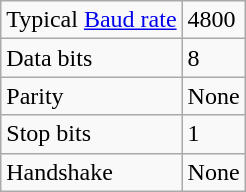<table class="wikitable">
<tr>
<td>Typical <a href='#'>Baud rate</a></td>
<td>4800</td>
</tr>
<tr>
<td>Data bits</td>
<td>8</td>
</tr>
<tr>
<td>Parity</td>
<td>None</td>
</tr>
<tr>
<td>Stop bits</td>
<td>1</td>
</tr>
<tr>
<td>Handshake</td>
<td>None</td>
</tr>
</table>
